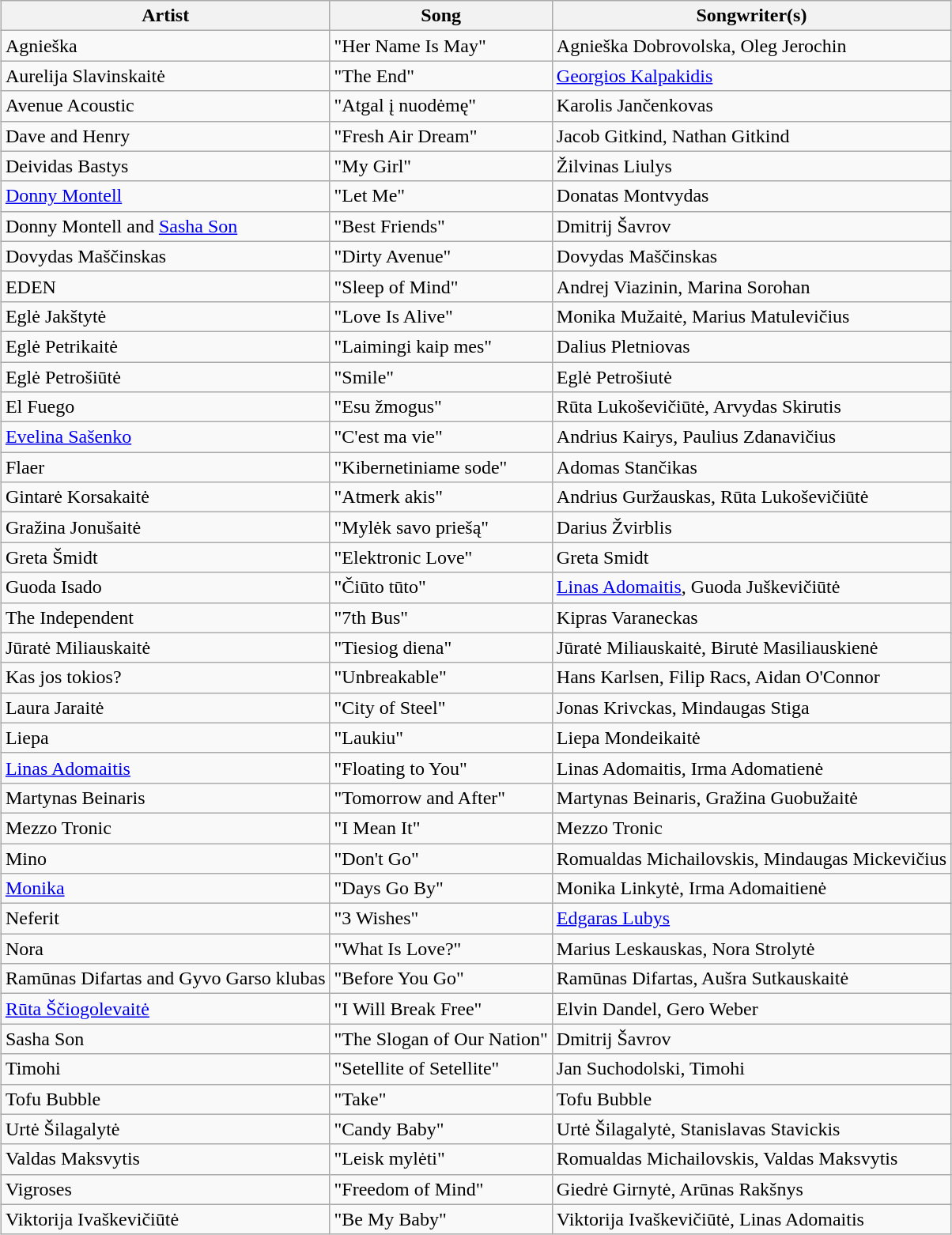<table class="sortable wikitable" style="margin: 1em auto 1em auto">
<tr>
<th>Artist</th>
<th>Song</th>
<th>Songwriter(s)</th>
</tr>
<tr>
<td>Agnieška</td>
<td>"Her Name Is May"</td>
<td>Agnieška Dobrovolska, Oleg Jerochin</td>
</tr>
<tr>
<td>Aurelija Slavinskaitė</td>
<td>"The End"</td>
<td><a href='#'>Georgios Kalpakidis</a></td>
</tr>
<tr>
<td>Avenue Acoustic</td>
<td>"Atgal į nuodėmę"</td>
<td>Karolis Jančenkovas</td>
</tr>
<tr>
<td>Dave and Henry</td>
<td>"Fresh Air Dream"</td>
<td>Jacob Gitkind, Nathan Gitkind</td>
</tr>
<tr>
<td>Deividas Bastys</td>
<td>"My Girl"</td>
<td>Žilvinas Liulys</td>
</tr>
<tr>
<td><a href='#'>Donny Montell</a></td>
<td>"Let Me"</td>
<td>Donatas Montvydas</td>
</tr>
<tr>
<td>Donny Montell and <a href='#'>Sasha Son</a></td>
<td>"Best Friends"</td>
<td>Dmitrij Šavrov</td>
</tr>
<tr>
<td>Dovydas Maščinskas</td>
<td>"Dirty Avenue"</td>
<td>Dovydas Maščinskas</td>
</tr>
<tr>
<td>EDEN</td>
<td>"Sleep of Mind"</td>
<td>Andrej Viazinin, Marina Sorohan</td>
</tr>
<tr>
<td>Eglė Jakštytė</td>
<td>"Love Is Alive"</td>
<td>Monika Mužaitė, Marius Matulevičius</td>
</tr>
<tr>
<td>Eglė Petrikaitė</td>
<td>"Laimingi kaip mes"</td>
<td>Dalius Pletniovas</td>
</tr>
<tr>
<td>Eglė Petrošiūtė</td>
<td>"Smile"</td>
<td>Eglė Petrošiutė</td>
</tr>
<tr>
<td>El Fuego</td>
<td>"Esu žmogus"</td>
<td>Rūta Lukoševičiūtė, Arvydas Skirutis</td>
</tr>
<tr>
<td><a href='#'>Evelina Sašenko</a></td>
<td>"C'est ma vie"</td>
<td>Andrius Kairys, Paulius Zdanavičius</td>
</tr>
<tr>
<td>Flaer</td>
<td>"Kibernetiniame sode"</td>
<td>Adomas Stančikas</td>
</tr>
<tr>
<td>Gintarė Korsakaitė</td>
<td>"Atmerk akis"</td>
<td>Andrius Guržauskas, Rūta Lukoševičiūtė</td>
</tr>
<tr>
<td>Gražina Jonušaitė</td>
<td>"Mylėk savo priešą"</td>
<td>Darius Žvirblis</td>
</tr>
<tr>
<td>Greta Šmidt</td>
<td>"Elektronic Love"</td>
<td>Greta Smidt</td>
</tr>
<tr>
<td>Guoda Isado</td>
<td>"Čiūto tūto"</td>
<td><a href='#'>Linas Adomaitis</a>, Guoda Juškevičiūtė</td>
</tr>
<tr>
<td data-sort-value="Independent, The">The Independent</td>
<td>"7th Bus"</td>
<td>Kipras Varaneckas</td>
</tr>
<tr>
<td>Jūratė Miliauskaitė</td>
<td>"Tiesiog diena"</td>
<td>Jūratė Miliauskaitė, Birutė Masiliauskienė</td>
</tr>
<tr>
<td>Kas jos tokios?</td>
<td>"Unbreakable"</td>
<td>Hans Karlsen, Filip Racs, Aidan O'Connor</td>
</tr>
<tr>
<td>Laura Jaraitė</td>
<td>"City of Steel"</td>
<td>Jonas Krivckas, Mindaugas Stiga</td>
</tr>
<tr>
<td>Liepa</td>
<td>"Laukiu"</td>
<td>Liepa Mondeikaitė</td>
</tr>
<tr>
<td><a href='#'>Linas Adomaitis</a></td>
<td>"Floating to You"</td>
<td>Linas Adomaitis, Irma Adomatienė</td>
</tr>
<tr>
<td>Martynas Beinaris</td>
<td>"Tomorrow and After"</td>
<td>Martynas Beinaris, Gražina Guobužaitė</td>
</tr>
<tr>
<td>Mezzo Tronic</td>
<td>"I Mean It"</td>
<td>Mezzo Tronic</td>
</tr>
<tr>
<td>Mino</td>
<td>"Don't Go"</td>
<td>Romualdas Michailovskis, Mindaugas Mickevičius</td>
</tr>
<tr>
<td><a href='#'>Monika</a></td>
<td>"Days Go By"</td>
<td>Monika Linkytė, Irma Adomaitienė</td>
</tr>
<tr>
<td>Neferit</td>
<td>"3 Wishes"</td>
<td><a href='#'>Edgaras Lubys</a></td>
</tr>
<tr>
<td>Nora</td>
<td>"What Is Love?"</td>
<td>Marius Leskauskas, Nora Strolytė</td>
</tr>
<tr>
<td>Ramūnas Difartas and Gyvo Garso klubas</td>
<td>"Before You Go"</td>
<td>Ramūnas Difartas, Aušra Sutkauskaitė</td>
</tr>
<tr>
<td><a href='#'>Rūta Ščiogolevaitė</a></td>
<td>"I Will Break Free"</td>
<td>Elvin Dandel, Gero Weber</td>
</tr>
<tr>
<td>Sasha Son</td>
<td>"The Slogan of Our Nation"</td>
<td>Dmitrij Šavrov</td>
</tr>
<tr>
<td>Timohi</td>
<td>"Setellite of Setellite"</td>
<td>Jan Suchodolski, Timohi</td>
</tr>
<tr>
<td>Tofu Bubble</td>
<td>"Take"</td>
<td>Tofu Bubble</td>
</tr>
<tr>
<td>Urtė Šilagalytė</td>
<td>"Candy Baby"</td>
<td>Urtė Šilagalytė, Stanislavas Stavickis</td>
</tr>
<tr>
<td>Valdas Maksvytis</td>
<td>"Leisk mylėti"</td>
<td>Romualdas Michailovskis, Valdas Maksvytis</td>
</tr>
<tr>
<td>Vigroses</td>
<td>"Freedom of Mind"</td>
<td>Giedrė Girnytė, Arūnas Rakšnys</td>
</tr>
<tr>
<td>Viktorija Ivaškevičiūtė</td>
<td>"Be My Baby"</td>
<td>Viktorija Ivaškevičiūtė, Linas Adomaitis</td>
</tr>
</table>
